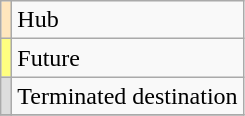<table class="wikitable">
<tr>
<td style="background-color: #FFE6BD"></td>
<td>Hub</td>
</tr>
<tr>
<td style="background-color:#FFFF80"></td>
<td>Future</td>
</tr>
<tr>
<td style="background-color:#DDDDDD"></td>
<td>Terminated destination</td>
</tr>
<tr>
</tr>
</table>
